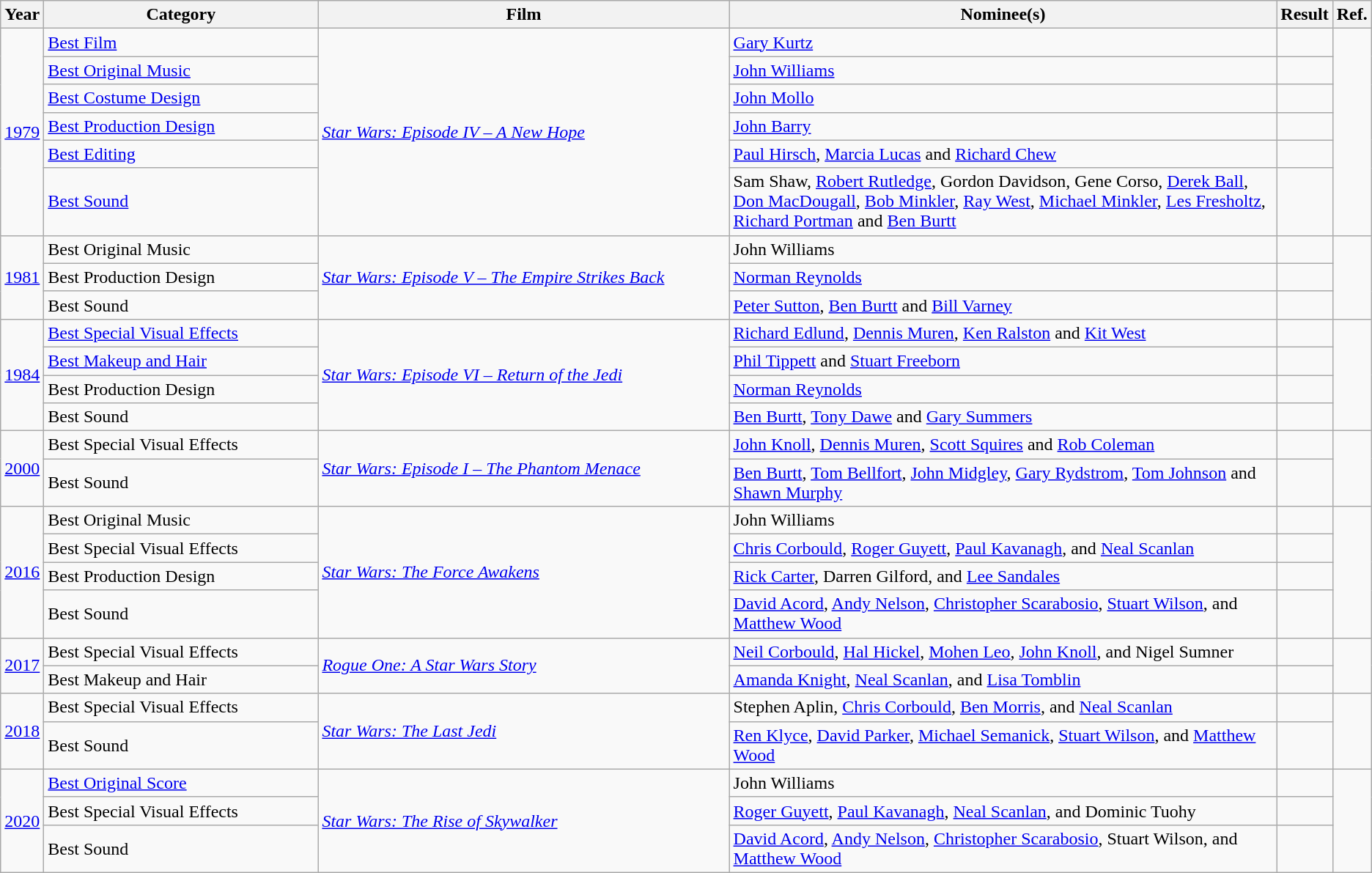<table class="wikitable">
<tr>
<th style="width: 1%;">Year</th>
<th style="width: 20%;">Category</th>
<th style="width: 30%;">Film</th>
<th>Nominee(s)</th>
<th style="width: 4%;">Result</th>
<th style="width: 1%;">Ref.</th>
</tr>
<tr>
<td rowspan="6"><a href='#'>1979</a></td>
<td><a href='#'>Best Film</a></td>
<td rowspan="6"><a href='#'><em>Star Wars: Episode IV – A New Hope</em></a></td>
<td><a href='#'>Gary Kurtz</a></td>
<td></td>
<td rowspan="6" style="text-align:center;"></td>
</tr>
<tr>
<td><a href='#'>Best Original Music</a></td>
<td><a href='#'>John Williams</a></td>
<td></td>
</tr>
<tr>
<td><a href='#'>Best Costume Design</a></td>
<td><a href='#'>John Mollo</a></td>
<td></td>
</tr>
<tr>
<td><a href='#'>Best Production Design</a></td>
<td><a href='#'>John Barry</a></td>
<td></td>
</tr>
<tr>
<td><a href='#'>Best Editing</a></td>
<td><a href='#'>Paul Hirsch</a>, <a href='#'>Marcia Lucas</a> and <a href='#'>Richard Chew</a></td>
<td></td>
</tr>
<tr>
<td><a href='#'>Best Sound</a></td>
<td>Sam Shaw, <a href='#'>Robert Rutledge</a>, Gordon Davidson, Gene Corso, <a href='#'>Derek Ball</a>, <a href='#'>Don MacDougall</a>, <a href='#'>Bob Minkler</a>, <a href='#'>Ray West</a>, <a href='#'>Michael Minkler</a>, <a href='#'>Les Fresholtz</a>, <a href='#'>Richard Portman</a> and <a href='#'>Ben Burtt</a></td>
<td></td>
</tr>
<tr>
<td rowspan="3"><a href='#'>1981</a></td>
<td>Best Original Music</td>
<td rowspan="3"><a href='#'><em>Star Wars: Episode V – The Empire Strikes Back</em></a></td>
<td>John Williams</td>
<td></td>
<td rowspan="3" style="text-align:center;"></td>
</tr>
<tr>
<td>Best Production Design</td>
<td><a href='#'>Norman Reynolds</a></td>
<td></td>
</tr>
<tr>
<td>Best Sound</td>
<td><a href='#'>Peter Sutton</a>, <a href='#'>Ben Burtt</a> and <a href='#'>Bill Varney</a></td>
<td></td>
</tr>
<tr>
<td rowspan="4"><a href='#'>1984</a></td>
<td><a href='#'>Best Special Visual Effects</a></td>
<td rowspan="4"><a href='#'><em>Star Wars: Episode VI – Return of the Jedi</em></a></td>
<td><a href='#'>Richard Edlund</a>, <a href='#'>Dennis Muren</a>, <a href='#'>Ken Ralston</a> and <a href='#'>Kit West</a></td>
<td></td>
<td rowspan="4" style="text-align:center;"></td>
</tr>
<tr>
<td><a href='#'>Best Makeup and Hair</a></td>
<td><a href='#'>Phil Tippett</a> and <a href='#'>Stuart Freeborn</a></td>
<td></td>
</tr>
<tr>
<td>Best Production Design</td>
<td><a href='#'>Norman Reynolds</a></td>
<td></td>
</tr>
<tr>
<td>Best Sound</td>
<td><a href='#'>Ben Burtt</a>, <a href='#'>Tony Dawe</a> and <a href='#'>Gary Summers</a></td>
<td></td>
</tr>
<tr>
<td rowspan="2"><a href='#'>2000</a></td>
<td>Best Special Visual Effects</td>
<td rowspan="2"><em><a href='#'>Star Wars: Episode I – The Phantom Menace</a></em></td>
<td><a href='#'>John Knoll</a>, <a href='#'>Dennis Muren</a>, <a href='#'>Scott Squires</a> and <a href='#'>Rob Coleman</a></td>
<td></td>
<td rowspan="2" style="text-align:center;"></td>
</tr>
<tr>
<td>Best Sound</td>
<td><a href='#'>Ben Burtt</a>, <a href='#'>Tom Bellfort</a>, <a href='#'>John Midgley</a>, <a href='#'>Gary Rydstrom</a>, <a href='#'>Tom Johnson</a> and <a href='#'>Shawn Murphy</a></td>
<td></td>
</tr>
<tr>
<td rowspan="4"><a href='#'>2016</a></td>
<td>Best Original Music</td>
<td rowspan="4"><em><a href='#'>Star Wars: The Force Awakens</a></em></td>
<td>John Williams</td>
<td></td>
<td rowspan="4" style="text-align:center;"></td>
</tr>
<tr>
<td>Best Special Visual Effects</td>
<td><a href='#'>Chris Corbould</a>, <a href='#'>Roger Guyett</a>, <a href='#'>Paul Kavanagh</a>, and <a href='#'>Neal Scanlan</a></td>
<td></td>
</tr>
<tr>
<td>Best Production Design</td>
<td><a href='#'>Rick Carter</a>, Darren Gilford, and <a href='#'>Lee Sandales</a></td>
<td></td>
</tr>
<tr>
<td>Best Sound</td>
<td><a href='#'>David Acord</a>, <a href='#'>Andy Nelson</a>, <a href='#'>Christopher Scarabosio</a>, <a href='#'>Stuart Wilson</a>, and <a href='#'>Matthew Wood</a></td>
<td></td>
</tr>
<tr>
<td rowspan="2"><a href='#'>2017</a></td>
<td>Best Special Visual Effects</td>
<td rowspan="2"><a href='#'><em>Rogue One: A Star Wars Story</em></a></td>
<td><a href='#'>Neil Corbould</a>, <a href='#'>Hal Hickel</a>, <a href='#'>Mohen Leo</a>, <a href='#'>John Knoll</a>, and Nigel Sumner</td>
<td></td>
<td rowspan="2" style="text-align:center;"></td>
</tr>
<tr>
<td>Best Makeup and Hair</td>
<td><a href='#'>Amanda Knight</a>, <a href='#'>Neal Scanlan</a>, and <a href='#'>Lisa Tomblin</a></td>
<td></td>
</tr>
<tr>
<td rowspan="2"><a href='#'>2018</a></td>
<td>Best Special Visual Effects</td>
<td rowspan="2"><em><a href='#'>Star Wars: The Last Jedi</a></em></td>
<td>Stephen Aplin, <a href='#'>Chris Corbould</a>, <a href='#'>Ben Morris</a>, and <a href='#'>Neal Scanlan</a></td>
<td></td>
<td rowspan="2" style="text-align:center;"></td>
</tr>
<tr>
<td>Best Sound</td>
<td><a href='#'>Ren Klyce</a>, <a href='#'>David Parker</a>, <a href='#'>Michael Semanick</a>, <a href='#'>Stuart Wilson</a>, and <a href='#'>Matthew Wood</a></td>
<td></td>
</tr>
<tr>
<td rowspan="3"><a href='#'>2020</a></td>
<td><a href='#'>Best Original Score</a></td>
<td rowspan="3"><em><a href='#'>Star Wars: The Rise of Skywalker</a></em></td>
<td>John Williams</td>
<td></td>
<td rowspan="3" style="text-align:center;"></td>
</tr>
<tr>
<td>Best Special Visual Effects</td>
<td><a href='#'>Roger Guyett</a>, <a href='#'>Paul Kavanagh</a>, <a href='#'>Neal Scanlan</a>, and Dominic Tuohy</td>
<td></td>
</tr>
<tr>
<td>Best Sound</td>
<td><a href='#'>David Acord</a>, <a href='#'>Andy Nelson</a>, <a href='#'>Christopher Scarabosio</a>, Stuart Wilson, and <a href='#'>Matthew Wood</a></td>
<td></td>
</tr>
</table>
